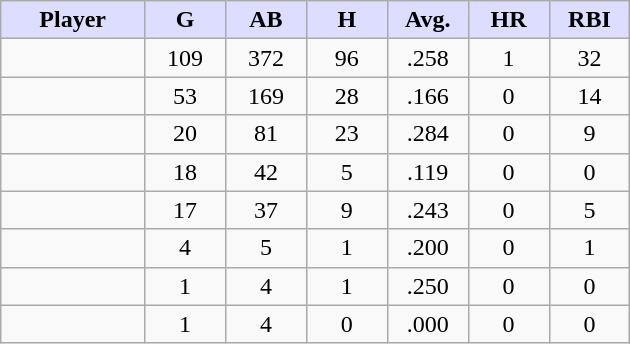<table class="wikitable sortable">
<tr>
<th style="background:#ddf; width:16%;">Player</th>
<th style="background:#ddf; width:9%;">G</th>
<th style="background:#ddf; width:9%;">AB</th>
<th style="background:#ddf; width:9%;">H</th>
<th style="background:#ddf; width:9%;">Avg.</th>
<th style="background:#ddf; width:9%;">HR</th>
<th style="background:#ddf; width:9%;">RBI</th>
</tr>
<tr style="text-align:center;">
<td></td>
<td>109</td>
<td>372</td>
<td>96</td>
<td>.258</td>
<td>1</td>
<td>32</td>
</tr>
<tr style="text-align:center;">
<td></td>
<td>53</td>
<td>169</td>
<td>28</td>
<td>.166</td>
<td>0</td>
<td>14</td>
</tr>
<tr style="text-align:center;">
<td></td>
<td>20</td>
<td>81</td>
<td>23</td>
<td>.284</td>
<td>0</td>
<td>9</td>
</tr>
<tr style="text-align:center;">
<td></td>
<td>18</td>
<td>42</td>
<td>5</td>
<td>.119</td>
<td>0</td>
<td>0</td>
</tr>
<tr style="text-align:center;">
<td></td>
<td>17</td>
<td>37</td>
<td>9</td>
<td>.243</td>
<td>0</td>
<td>5</td>
</tr>
<tr style="text-align:center;">
<td></td>
<td>4</td>
<td>5</td>
<td>1</td>
<td>.200</td>
<td>0</td>
<td>1</td>
</tr>
<tr style="text-align:center;">
<td></td>
<td>1</td>
<td>4</td>
<td>1</td>
<td>.250</td>
<td>0</td>
<td>0</td>
</tr>
<tr style="text-align:center;">
<td></td>
<td>1</td>
<td>4</td>
<td>0</td>
<td>.000</td>
<td>0</td>
<td>0</td>
</tr>
</table>
